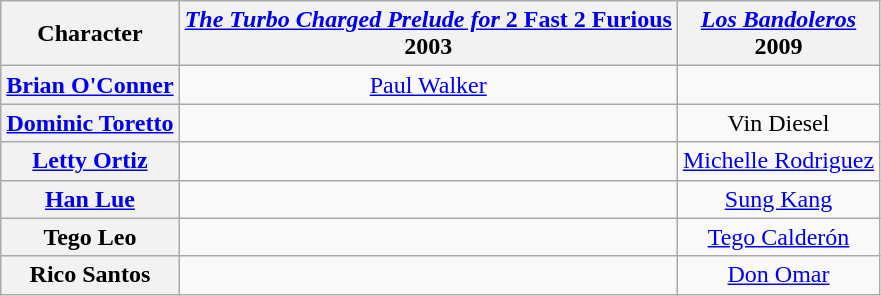<table class="wikitable plainrowheaders" style="text-align:center;">
<tr>
<th scope="col">Character</th>
<th scope="col"><a href='#'><em>The Turbo Charged Prelude for</em> 2 Fast 2 Furious</a><br>2003</th>
<th scope="col"><em><a href='#'>Los Bandoleros</a></em><br>2009</th>
</tr>
<tr>
<th scope="row"><a href='#'>Brian O'Conner</a></th>
<td><a href='#'>Paul Walker</a></td>
<td></td>
</tr>
<tr>
<th scope="row"><a href='#'>Dominic Toretto</a></th>
<td></td>
<td>Vin Diesel</td>
</tr>
<tr>
<th scope="row"><a href='#'>Letty Ortiz</a></th>
<td></td>
<td><a href='#'>Michelle Rodriguez</a></td>
</tr>
<tr>
<th scope="row"><a href='#'>Han Lue</a></th>
<td></td>
<td><a href='#'>Sung Kang</a></td>
</tr>
<tr>
<th scope="row">Tego Leo</th>
<td></td>
<td><a href='#'>Tego Calderón</a></td>
</tr>
<tr>
<th scope="row">Rico Santos</th>
<td></td>
<td><a href='#'>Don Omar</a></td>
</tr>
</table>
